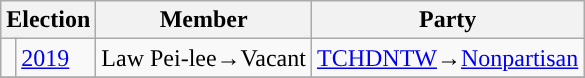<table class="wikitable">
<tr>
<th colspan="2">Election</th>
<th>Member</th>
<th>Party</th>
</tr>
<tr>
<td style="color:inherit;background:"></td>
<td><a href='#'>2019</a></td>
<td>Law Pei-lee→Vacant</td>
<td><a href='#'>TCHDNTW</a>→<a href='#'>Nonpartisan</a></td>
</tr>
<tr>
</tr>
</table>
